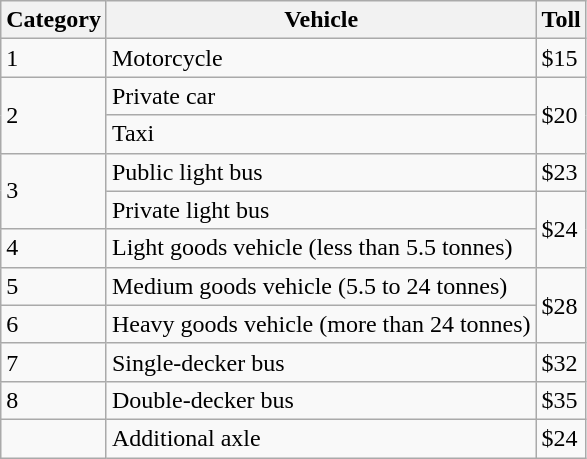<table class="wikitable">
<tr>
<th>Category</th>
<th>Vehicle</th>
<th>Toll</th>
</tr>
<tr>
<td>1</td>
<td>Motorcycle</td>
<td>$15</td>
</tr>
<tr>
<td rowspan="2">2</td>
<td>Private car</td>
<td rowspan="2">$20</td>
</tr>
<tr>
<td>Taxi</td>
</tr>
<tr>
<td rowspan="2">3</td>
<td>Public light bus</td>
<td>$23</td>
</tr>
<tr>
<td>Private light bus</td>
<td rowspan="2">$24</td>
</tr>
<tr>
<td>4</td>
<td>Light goods vehicle (less than 5.5 tonnes)</td>
</tr>
<tr>
<td>5</td>
<td>Medium goods vehicle (5.5 to 24 tonnes)</td>
<td rowspan="2">$28</td>
</tr>
<tr>
<td>6</td>
<td>Heavy goods vehicle (more than 24 tonnes)</td>
</tr>
<tr>
<td>7</td>
<td>Single-decker bus</td>
<td>$32</td>
</tr>
<tr>
<td>8</td>
<td>Double-decker bus</td>
<td>$35</td>
</tr>
<tr>
<td></td>
<td>Additional axle</td>
<td>$24</td>
</tr>
</table>
